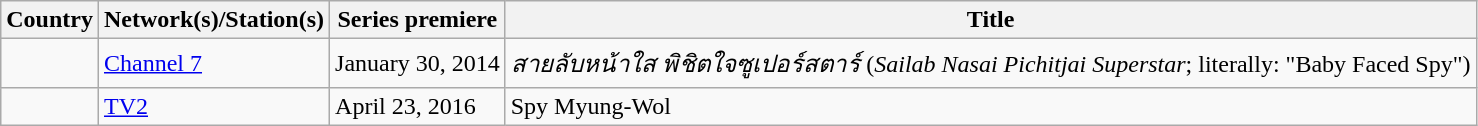<table class="sortable wikitable">
<tr>
<th>Country</th>
<th>Network(s)/Station(s)</th>
<th>Series premiere</th>
<th>Title</th>
</tr>
<tr>
<td></td>
<td><a href='#'>Channel 7</a></td>
<td>January 30, 2014</td>
<td><em>สายลับหน้าใส พิชิตใจซูเปอร์สตาร์</em> (<em>Sailab Nasai Pichitjai Superstar</em>; literally: "Baby Faced Spy")</td>
</tr>
<tr>
<td></td>
<td><a href='#'>TV2</a></td>
<td>April 23, 2016</td>
<td>Spy Myung-Wol</td>
</tr>
</table>
